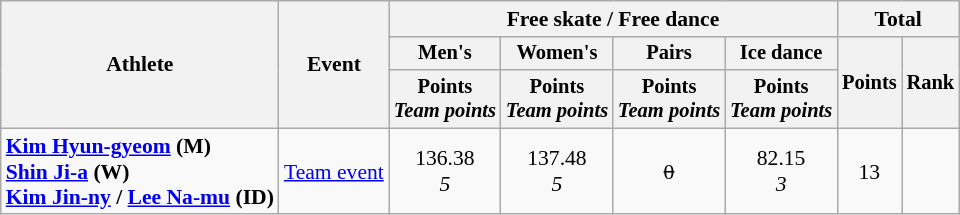<table class=wikitable style=font-size:90%>
<tr>
<th rowspan=3>Athlete</th>
<th rowspan=3>Event</th>
<th colspan=4>Free skate / Free dance</th>
<th colspan=2>Total</th>
</tr>
<tr style=font-size:95%>
<th>Men's</th>
<th>Women's</th>
<th>Pairs</th>
<th>Ice dance</th>
<th rowspan=2>Points</th>
<th rowspan=2>Rank</th>
</tr>
<tr style=font-size:95%>
<th>Points<br><em>Team points</em></th>
<th>Points<br><em>Team points</em></th>
<th>Points<br><em>Team points</em></th>
<th>Points<br><em>Team points</em></th>
</tr>
<tr align=center>
<td align=left><strong><a href='#'>Kim Hyun-gyeom</a> (M)<br><a href='#'>Shin Ji-a</a> (W)<br><a href='#'>Kim Jin-ny</a> / <a href='#'>Lee Na-mu</a> (ID)</strong></td>
<td align=left><a href='#'>Team event</a></td>
<td>136.38<br><em>5</em></td>
<td>137.48<br><em>5</em></td>
<td><s>0</s></td>
<td>82.15<br><em>3</em></td>
<td>13</td>
<td></td>
</tr>
</table>
